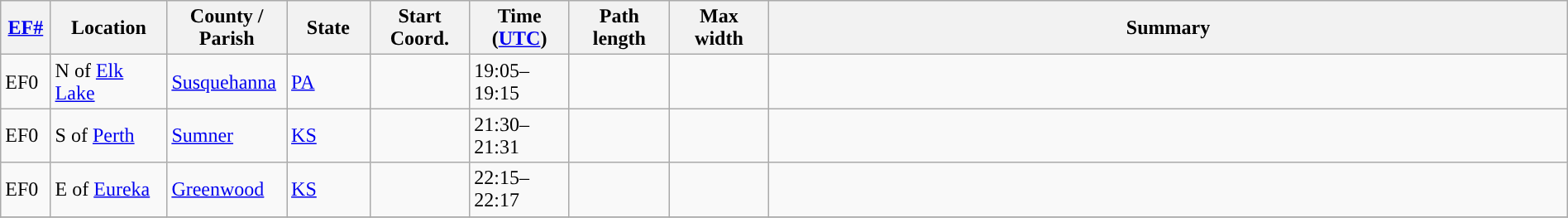<table class="wikitable sortable" style="width:100%;">
<tr>
<th scope="col"  style="width:3%; text-align:center;"><a href='#'>EF#</a></th>
<th scope="col"  style="width:7%; text-align:center;" class="unsortable">Location</th>
<th scope="col"  style="width:6%; text-align:center;" class="unsortable">County / Parish</th>
<th scope="col"  style="width:5%; text-align:center;">State</th>
<th scope="col"  style="width:6%; text-align:center;">Start Coord.</th>
<th scope="col"  style="width:6%; text-align:center;">Time (<a href='#'>UTC</a>)</th>
<th scope="col"  style="width:6%; text-align:center;">Path length</th>
<th scope="col"  style="width:6%; text-align:center;">Max width</th>
<th scope="col" class="unsortable" style="width:48%; text-align:center;">Summary</th>
</tr>
<tr>
<td>EF0</td>
<td>N of <a href='#'>Elk Lake</a></td>
<td><a href='#'>Susquehanna</a></td>
<td><a href='#'>PA</a></td>
<td></td>
<td>19:05–19:15</td>
<td></td>
<td></td>
<td></td>
</tr>
<tr>
<td>EF0</td>
<td>S of <a href='#'>Perth</a></td>
<td><a href='#'>Sumner</a></td>
<td><a href='#'>KS</a></td>
<td></td>
<td>21:30–21:31</td>
<td></td>
<td></td>
<td></td>
</tr>
<tr>
<td>EF0</td>
<td>E of <a href='#'>Eureka</a></td>
<td><a href='#'>Greenwood</a></td>
<td><a href='#'>KS</a></td>
<td></td>
<td>22:15–22:17</td>
<td></td>
<td></td>
<td></td>
</tr>
<tr>
</tr>
</table>
